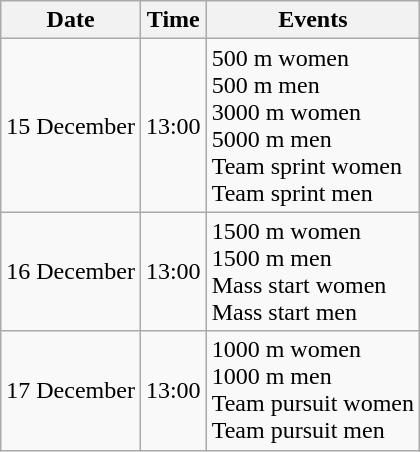<table class="wikitable" border="1">
<tr>
<th>Date</th>
<th>Time</th>
<th>Events</th>
</tr>
<tr>
<td>15 December</td>
<td>13:00</td>
<td>500 m women<br>500 m men<br>3000 m women<br>5000 m men<br>Team sprint women<br>Team sprint men</td>
</tr>
<tr>
<td>16 December</td>
<td>13:00</td>
<td>1500 m women<br>1500 m men<br>Mass start women<br>Mass start men</td>
</tr>
<tr>
<td>17 December</td>
<td>13:00</td>
<td>1000 m women<br>1000 m men<br>Team pursuit women<br>Team pursuit men</td>
</tr>
</table>
